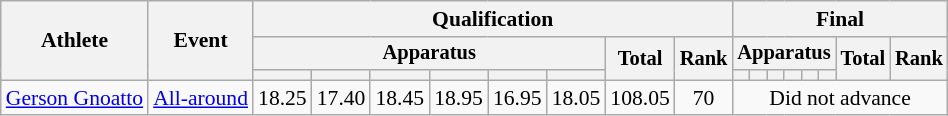<table class="wikitable" style="font-size:90%">
<tr>
<th rowspan=3>Athlete</th>
<th rowspan=3>Event</th>
<th colspan =8>Qualification</th>
<th colspan =8>Final</th>
</tr>
<tr style="font-size:95%">
<th colspan=6>Apparatus</th>
<th rowspan=2>Total</th>
<th rowspan=2>Rank</th>
<th colspan=6>Apparatus</th>
<th rowspan=2>Total</th>
<th rowspan=2>Rank</th>
</tr>
<tr style="font-size:95%">
<th></th>
<th></th>
<th></th>
<th></th>
<th></th>
<th></th>
<th></th>
<th></th>
<th></th>
<th></th>
<th></th>
<th></th>
</tr>
<tr align=center>
<td align=left><a href='#'>Gerson Gnoatto</a></td>
<td align=left><a href='#'>All-around</a></td>
<td>18.25</td>
<td>17.40</td>
<td>18.45</td>
<td>18.95</td>
<td>16.95</td>
<td>18.05</td>
<td>108.05</td>
<td>70</td>
<td colspan=8>Did not advance</td>
</tr>
</table>
